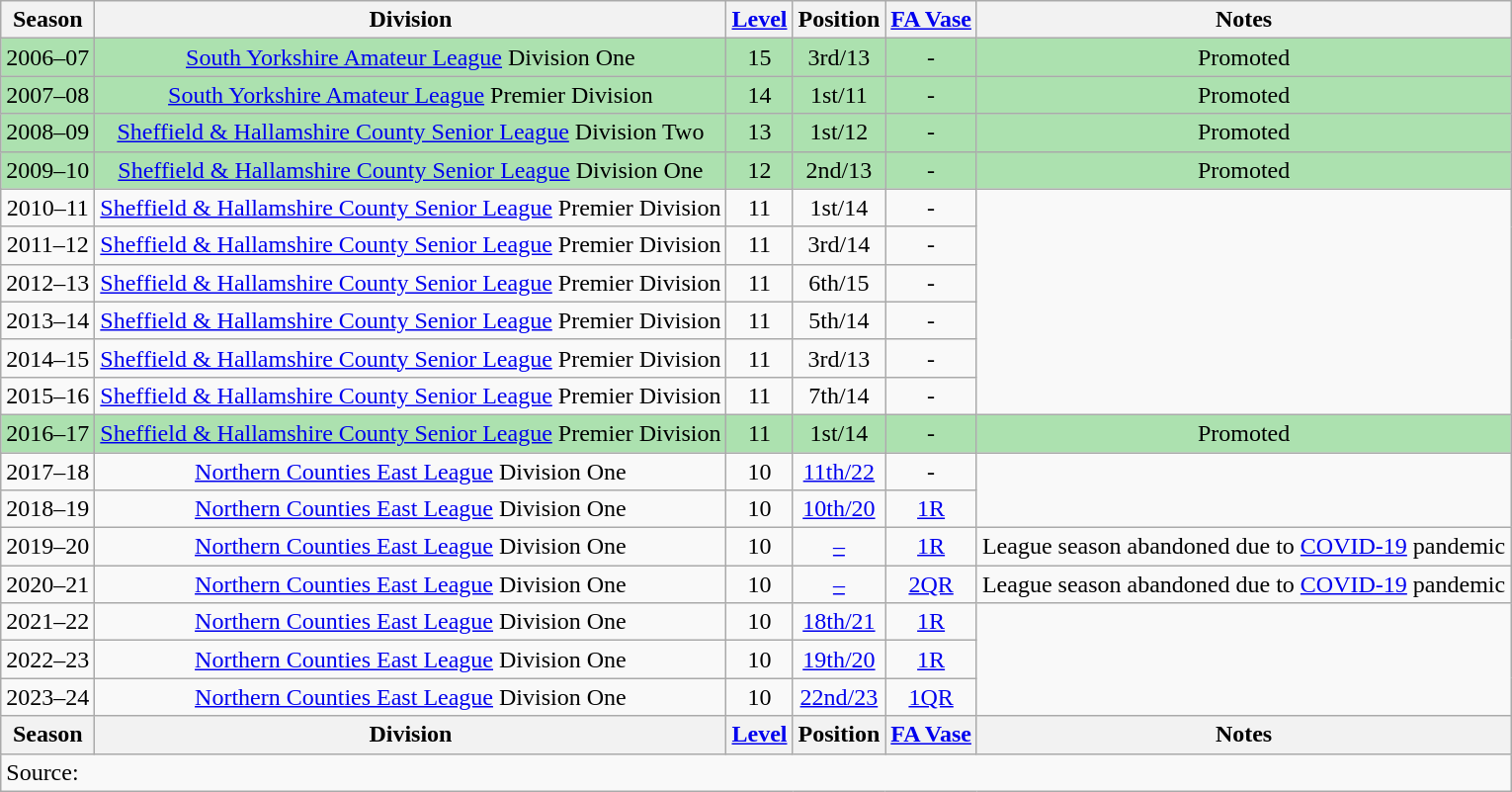<table class="wikitable collapsible" style=text-align:center>
<tr>
<th>Season</th>
<th>Division</th>
<th><a href='#'>Level</a></th>
<th>Position</th>
<th><a href='#'>FA Vase</a></th>
<th>Notes</th>
</tr>
<tr bgcolor="#ACE1AF">
<td>2006–07</td>
<td><a href='#'>South Yorkshire Amateur League</a> Division One</td>
<td>15</td>
<td>3rd/13</td>
<td>-</td>
<td>Promoted</td>
</tr>
<tr bgcolor="#ACE1AF">
<td>2007–08</td>
<td><a href='#'>South Yorkshire Amateur League</a> Premier Division</td>
<td>14</td>
<td>1st/11</td>
<td>-</td>
<td>Promoted</td>
</tr>
<tr bgcolor="#ACE1AF">
<td>2008–09</td>
<td><a href='#'>Sheffield & Hallamshire County Senior League</a> Division Two</td>
<td>13</td>
<td>1st/12</td>
<td>-</td>
<td>Promoted</td>
</tr>
<tr bgcolor="#ACE1AF">
<td>2009–10</td>
<td><a href='#'>Sheffield & Hallamshire County Senior League</a> Division One</td>
<td>12</td>
<td>2nd/13</td>
<td>-</td>
<td>Promoted</td>
</tr>
<tr>
<td>2010–11</td>
<td><a href='#'>Sheffield & Hallamshire County Senior League</a> Premier Division</td>
<td>11</td>
<td>1st/14</td>
<td>-</td>
</tr>
<tr>
<td>2011–12</td>
<td><a href='#'>Sheffield & Hallamshire County Senior League</a> Premier Division</td>
<td>11</td>
<td>3rd/14</td>
<td>-</td>
</tr>
<tr>
<td>2012–13</td>
<td><a href='#'>Sheffield & Hallamshire County Senior League</a> Premier Division</td>
<td>11</td>
<td>6th/15</td>
<td>-</td>
</tr>
<tr>
<td>2013–14</td>
<td><a href='#'>Sheffield & Hallamshire County Senior League</a> Premier Division</td>
<td>11</td>
<td>5th/14</td>
<td>-</td>
</tr>
<tr>
<td>2014–15</td>
<td><a href='#'>Sheffield & Hallamshire County Senior League</a> Premier Division</td>
<td>11</td>
<td>3rd/13</td>
<td>-</td>
</tr>
<tr>
<td>2015–16</td>
<td><a href='#'>Sheffield & Hallamshire County Senior League</a> Premier Division</td>
<td>11</td>
<td>7th/14</td>
<td>-</td>
</tr>
<tr bgcolor="#ACE1AF">
<td>2016–17</td>
<td><a href='#'>Sheffield & Hallamshire County Senior League</a> Premier Division</td>
<td>11</td>
<td>1st/14</td>
<td>-</td>
<td>Promoted</td>
</tr>
<tr>
<td>2017–18</td>
<td><a href='#'>Northern Counties East League</a> Division One</td>
<td>10</td>
<td><a href='#'>11th/22</a></td>
<td>-</td>
</tr>
<tr>
<td>2018–19</td>
<td><a href='#'>Northern Counties East League</a> Division One</td>
<td>10</td>
<td><a href='#'>10th/20</a></td>
<td><a href='#'>1R</a></td>
</tr>
<tr>
<td>2019–20</td>
<td><a href='#'>Northern Counties East League</a> Division One</td>
<td>10</td>
<td><a href='#'>–</a></td>
<td><a href='#'>1R</a></td>
<td>League season abandoned due to <a href='#'>COVID-19</a> pandemic</td>
</tr>
<tr>
<td>2020–21</td>
<td><a href='#'>Northern Counties East League</a> Division One</td>
<td>10</td>
<td><a href='#'>–</a></td>
<td><a href='#'>2QR</a></td>
<td>League season abandoned due to <a href='#'>COVID-19</a> pandemic</td>
</tr>
<tr>
<td>2021–22</td>
<td><a href='#'>Northern Counties East League</a> Division One</td>
<td>10</td>
<td><a href='#'>18th/21</a></td>
<td><a href='#'>1R</a></td>
</tr>
<tr>
<td>2022–23</td>
<td><a href='#'>Northern Counties East League</a> Division One</td>
<td>10</td>
<td><a href='#'>19th/20</a></td>
<td><a href='#'>1R</a></td>
</tr>
<tr>
<td>2023–24</td>
<td><a href='#'>Northern Counties East League</a> Division One</td>
<td>10</td>
<td><a href='#'>22nd/23</a></td>
<td><a href='#'>1QR</a></td>
</tr>
<tr>
<th>Season</th>
<th>Division</th>
<th><a href='#'>Level</a></th>
<th>Position</th>
<th><a href='#'>FA Vase</a></th>
<th>Notes</th>
</tr>
<tr>
<td align=left colspan=10>Source: </td>
</tr>
</table>
